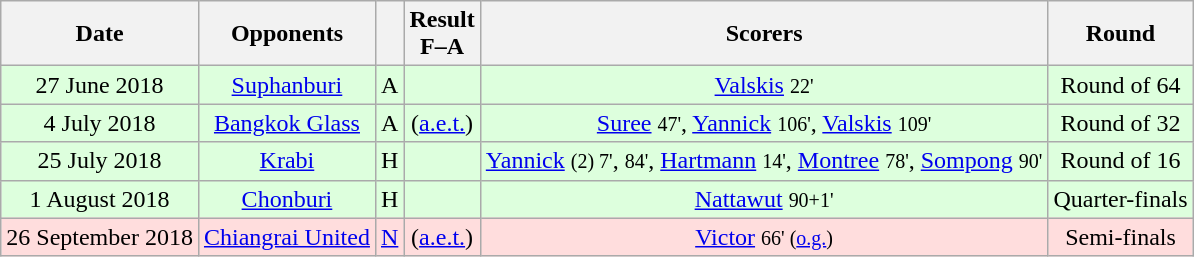<table class="wikitable" style="text-align:center">
<tr>
<th>Date</th>
<th>Opponents</th>
<th></th>
<th>Result<br>F–A</th>
<th>Scorers</th>
<th>Round</th>
</tr>
<tr bgcolor="#ddffdd">
<td nowrap>27 June 2018</td>
<td nowrap><a href='#'>Suphanburi</a></td>
<td>A</td>
<td nowrap> </td>
<td nowrap><a href='#'>Valskis</a> <small>22'</small></td>
<td nowrap>Round of 64</td>
</tr>
<tr bgcolor="#ddffdd">
<td nowrap>4 July 2018</td>
<td nowrap><a href='#'>Bangkok Glass</a></td>
<td>A</td>
<td nowrap> (<a href='#'>a.e.t.</a>)</td>
<td nowrap><a href='#'>Suree</a> <small>47'</small>, <a href='#'>Yannick</a> <small>106'</small>, <a href='#'>Valskis</a> <small>109'</small></td>
<td nowrap>Round of 32</td>
</tr>
<tr bgcolor="#ddffdd">
<td nowrap>25 July 2018</td>
<td nowrap><a href='#'>Krabi</a></td>
<td>H</td>
<td nowrap></td>
<td nowrap><a href='#'>Yannick</a> <small>(2) 7'</small>, <small>84'</small>, <a href='#'>Hartmann</a> <small>14'</small>, <a href='#'>Montree</a> <small>78'</small>, <a href='#'>Sompong</a> <small>90'</small></td>
<td nowrap>Round of 16</td>
</tr>
<tr bgcolor="#ddffdd">
<td nowrap>1 August 2018</td>
<td nowrap><a href='#'>Chonburi</a></td>
<td>H</td>
<td nowrap> </td>
<td nowrap><a href='#'>Nattawut</a> <small>90+1'</small></td>
<td nowrap>Quarter-finals</td>
</tr>
<tr bgcolor="#ffdddd">
<td nowrap>26 September 2018</td>
<td nowrap><a href='#'>Chiangrai United</a></td>
<td><a href='#'>N</a></td>
<td nowrap>  (<a href='#'>a.e.t.</a>)</td>
<td nowrap><a href='#'>Victor</a> <small>66' (<a href='#'>o.g.</a>)</small></td>
<td nowrap>Semi-finals</td>
</tr>
</table>
